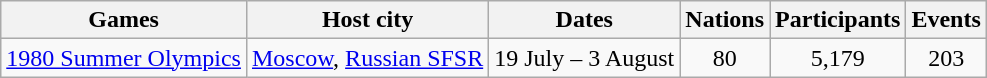<table class="wikitable">
<tr>
<th>Games</th>
<th>Host city</th>
<th>Dates</th>
<th>Nations</th>
<th>Participants</th>
<th>Events</th>
</tr>
<tr>
<td><a href='#'>1980 Summer Olympics</a></td>
<td><a href='#'>Moscow</a>, <a href='#'>Russian SFSR</a></td>
<td>19 July – 3 August</td>
<td style="text-align:center;">80</td>
<td style="text-align:center;">5,179</td>
<td style="text-align:center;">203</td>
</tr>
</table>
